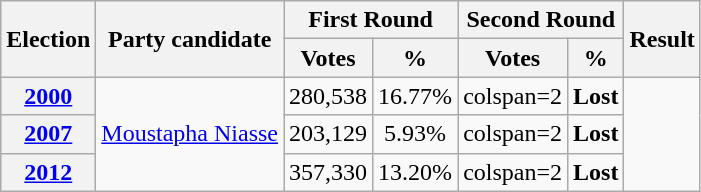<table class="wikitable" style="text-align:center">
<tr>
<th rowspan="2">Election</th>
<th rowspan="2">Party candidate</th>
<th colspan="2">First Round</th>
<th colspan="2">Second Round</th>
<th rowspan="2">Result</th>
</tr>
<tr>
<th><strong>Votes</strong></th>
<th><strong>%</strong></th>
<th><strong>Votes</strong></th>
<th><strong>%</strong></th>
</tr>
<tr>
<th><a href='#'>2000</a></th>
<td rowspan=3><a href='#'>Moustapha Niasse</a></td>
<td>280,538</td>
<td>16.77%</td>
<td>colspan=2 </td>
<td><strong>Lost</strong> </td>
</tr>
<tr>
<th><a href='#'>2007</a></th>
<td>203,129</td>
<td>5.93%</td>
<td>colspan=2 </td>
<td><strong>Lost</strong> </td>
</tr>
<tr>
<th><a href='#'>2012</a></th>
<td>357,330</td>
<td>13.20%</td>
<td>colspan=2 </td>
<td><strong>Lost</strong> </td>
</tr>
</table>
